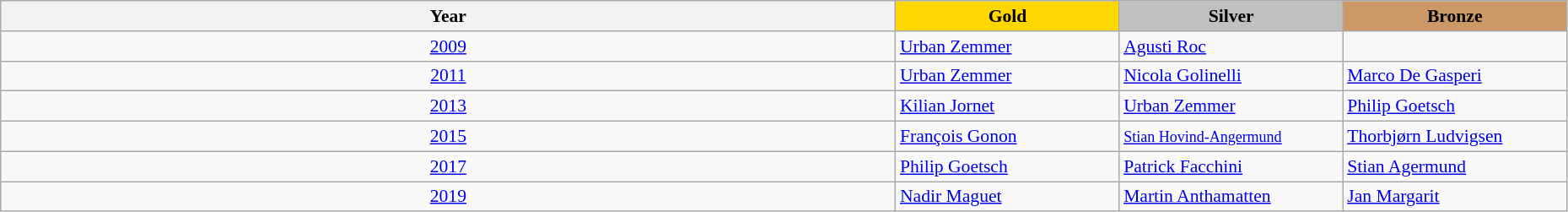<table class="wikitable" style="width:98%; font-size:90%">
<tr>
<th>Year</th>
<th style="width:170px; background:gold">Gold</th>
<th style="width:170px; background:silver">Silver</th>
<th style="width:170px; background:#cc9966">Bronze</th>
</tr>
<tr>
<td align=center><a href='#'>2009</a></td>
<td> <a href='#'>Urban Zemmer</a></td>
<td> <a href='#'>Agusti Roc</a></td>
<td> </td>
</tr>
<tr>
<td align=center><a href='#'>2011</a></td>
<td> <a href='#'>Urban Zemmer</a></td>
<td> <a href='#'>Nicola Golinelli</a></td>
<td> <a href='#'>Marco De Gasperi</a></td>
</tr>
<tr>
<td align=center><a href='#'>2013</a></td>
<td> <a href='#'>Kilian Jornet</a></td>
<td> <a href='#'>Urban Zemmer</a></td>
<td> <a href='#'>Philip Goetsch</a></td>
</tr>
<tr>
<td align=center><a href='#'>2015</a></td>
<td> <a href='#'>François Gonon</a></td>
<td> <small><a href='#'>Stian Hovind-Angermund</a></small></td>
<td> <a href='#'>Thorbjørn Ludvigsen</a></td>
</tr>
<tr>
<td align=center><a href='#'>2017</a></td>
<td> <a href='#'>Philip Goetsch</a></td>
<td> <a href='#'>Patrick Facchini</a></td>
<td> <a href='#'>Stian Agermund</a></td>
</tr>
<tr>
<td align=center><a href='#'>2019</a></td>
<td> <a href='#'>Nadir Maguet</a></td>
<td> <a href='#'>Martin Anthamatten</a></td>
<td> <a href='#'>Jan Margarit</a></td>
</tr>
</table>
